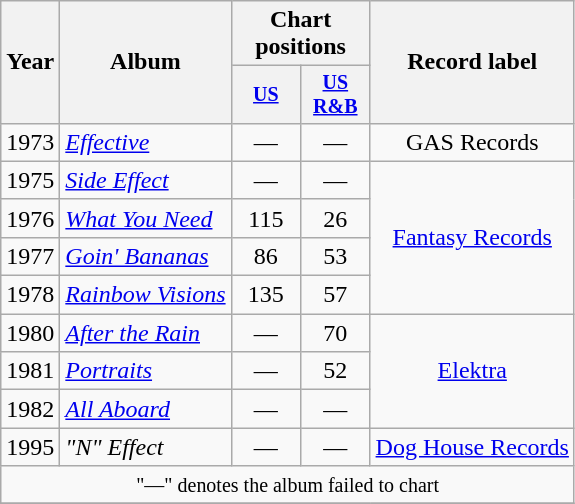<table class="wikitable" style="text-align:center;">
<tr>
<th rowspan="2">Year</th>
<th rowspan="2">Album</th>
<th colspan="2">Chart positions</th>
<th rowspan="2">Record label</th>
</tr>
<tr style="font-size:smaller;">
<th width="40"><a href='#'>US</a><br></th>
<th width="40"><a href='#'>US R&B</a><br></th>
</tr>
<tr>
<td rowspan="1">1973</td>
<td align="left"><em><a href='#'>Effective</a></em></td>
<td>—</td>
<td>—</td>
<td rowspan="1">GAS Records</td>
</tr>
<tr>
<td rowspan="1">1975</td>
<td align="left"><em><a href='#'>Side Effect</a></em></td>
<td>—</td>
<td>—</td>
<td rowspan="4"><a href='#'>Fantasy Records</a></td>
</tr>
<tr>
<td rowspan="1">1976</td>
<td align="left"><em><a href='#'>What You Need</a></em></td>
<td>115</td>
<td>26</td>
</tr>
<tr>
<td rowspan="1">1977</td>
<td align="left"><em><a href='#'>Goin' Bananas</a></em></td>
<td>86</td>
<td>53</td>
</tr>
<tr>
<td rowspan="1">1978</td>
<td align="left"><em><a href='#'>Rainbow Visions</a></em></td>
<td>135</td>
<td>57</td>
</tr>
<tr>
<td rowspan="1">1980</td>
<td align="left"><em><a href='#'>After the Rain</a></em></td>
<td>—</td>
<td>70</td>
<td rowspan="3"><a href='#'>Elektra</a></td>
</tr>
<tr>
<td rowspan="1">1981</td>
<td align="left"><em><a href='#'>Portraits</a></em></td>
<td>—</td>
<td>52</td>
</tr>
<tr>
<td rowspan="1">1982</td>
<td align="left"><em><a href='#'>All Aboard</a></em></td>
<td>—</td>
<td>—</td>
</tr>
<tr>
<td>1995</td>
<td align="left"><em>"N" Effect</em></td>
<td>—</td>
<td>—</td>
<td><a href='#'>Dog House Records</a></td>
</tr>
<tr>
<td align="center" colspan="7"><small>"—" denotes the album failed to chart</small></td>
</tr>
<tr>
</tr>
</table>
